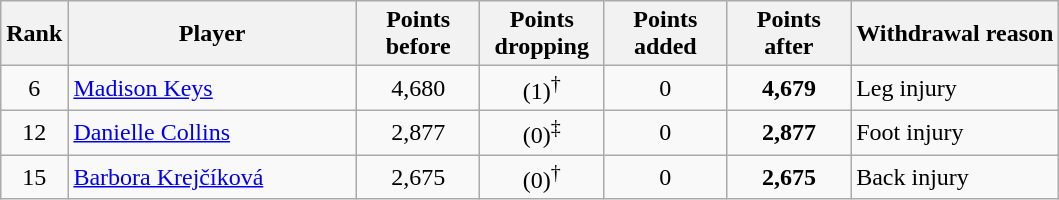<table class="wikitable sortable">
<tr>
<th>Rank</th>
<th style="width:185px;">Player</th>
<th style="width:75px;">Points before</th>
<th style="width:75px;">Points dropping</th>
<th style="width:75px;">Points added</th>
<th style="width:75px;">Points after</th>
<th>Withdrawal reason</th>
</tr>
<tr>
<td style="text-align:center;">6</td>
<td> <a href='#'>Madison Keys</a></td>
<td style="text-align:center;">4,680</td>
<td style="text-align:center;">(1)<sup>†</sup></td>
<td style="text-align:center;">0</td>
<td style="text-align:center;"><strong>4,679</strong></td>
<td>Leg injury</td>
</tr>
<tr>
<td style="text-align:center;">12</td>
<td> <a href='#'>Danielle Collins</a></td>
<td style="text-align:center;">2,877</td>
<td style="text-align:center;">(0)<sup>‡</sup></td>
<td style="text-align:center;">0</td>
<td style="text-align:center;"><strong>2,877</strong></td>
<td>Foot injury</td>
</tr>
<tr>
<td style="text-align:center;">15</td>
<td> <a href='#'>Barbora Krejčíková</a></td>
<td style="text-align:center;">2,675</td>
<td style="text-align:center;">(0)<sup>†</sup></td>
<td style="text-align:center;">0</td>
<td style="text-align:center;"><strong>2,675</strong></td>
<td>Back injury</td>
</tr>
</table>
